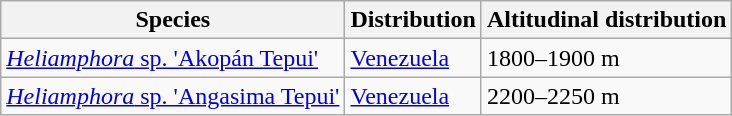<table class="sortable wikitable">
<tr>
<th>Species</th>
<th>Distribution</th>
<th>Altitudinal distribution</th>
</tr>
<tr>
<td><a href='#'><em>Heliamphora</em> sp. 'Akopán Tepui'</a></td>
<td><a href='#'>Venezuela</a></td>
<td>1800–1900 m</td>
</tr>
<tr>
<td><a href='#'><em>Heliamphora</em> sp. 'Angasima Tepui'</a></td>
<td><a href='#'>Venezuela</a></td>
<td>2200–2250 m</td>
</tr>
</table>
